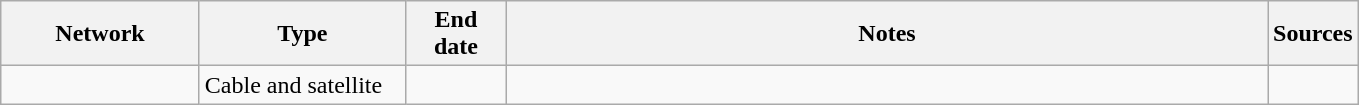<table class="wikitable">
<tr>
<th style="text-align:center; width:125px">Network</th>
<th style="text-align:center; width:130px">Type</th>
<th style="text-align:center; width:60px">End date</th>
<th style="text-align:center; width:500px">Notes</th>
<th style="text-align:center; width:30px">Sources</th>
</tr>
<tr>
<td><a href='#'></a></td>
<td>Cable and satellite</td>
<td></td>
<td></td>
<td></td>
</tr>
</table>
